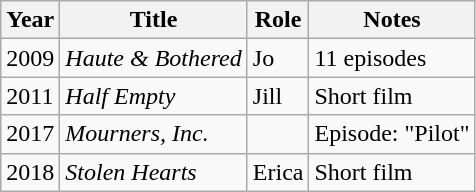<table class="wikitable sortable">
<tr>
<th>Year</th>
<th>Title</th>
<th>Role</th>
<th class="unsortable">Notes</th>
</tr>
<tr>
<td>2009</td>
<td><em>Haute & Bothered</em></td>
<td>Jo</td>
<td>11 episodes</td>
</tr>
<tr>
<td>2011</td>
<td><em>Half Empty</em></td>
<td>Jill</td>
<td>Short film</td>
</tr>
<tr>
<td>2017</td>
<td><em>Mourners, Inc.</em></td>
<td></td>
<td>Episode: "Pilot"</td>
</tr>
<tr>
<td>2018</td>
<td><em>Stolen Hearts</em></td>
<td>Erica</td>
<td>Short film</td>
</tr>
</table>
